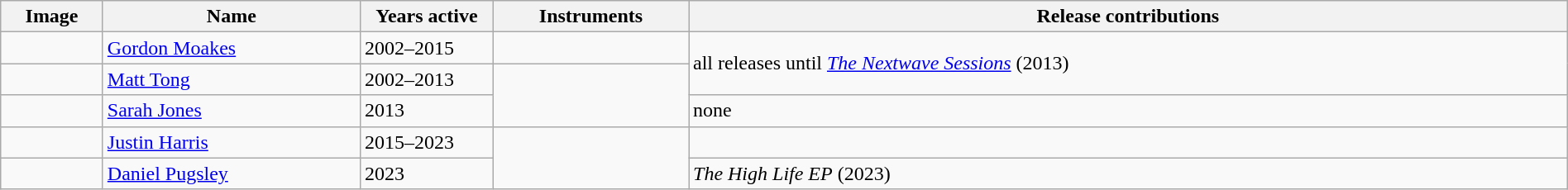<table class="wikitable" border="1" width="100%">
<tr>
<th width="75">Image</th>
<th width="200">Name</th>
<th width="100">Years active</th>
<th width="150">Instruments</th>
<th>Release contributions</th>
</tr>
<tr>
<td></td>
<td><a href='#'>Gordon Moakes</a></td>
<td>2002–2015</td>
<td></td>
<td rowspan="2">all releases until <em><a href='#'>The Nextwave Sessions</a></em> (2013)</td>
</tr>
<tr>
<td></td>
<td><a href='#'>Matt Tong</a></td>
<td>2002–2013</td>
<td rowspan="2"></td>
</tr>
<tr>
<td></td>
<td><a href='#'>Sarah Jones</a></td>
<td>2013 </td>
<td>none</td>
</tr>
<tr>
<td></td>
<td><a href='#'>Justin Harris</a></td>
<td>2015–2023</td>
<td rowspan="2"></td>
<td></td>
</tr>
<tr>
<td></td>
<td><a href='#'>Daniel Pugsley</a></td>
<td>2023</td>
<td><em>The High Life EP</em> (2023)</td>
</tr>
</table>
